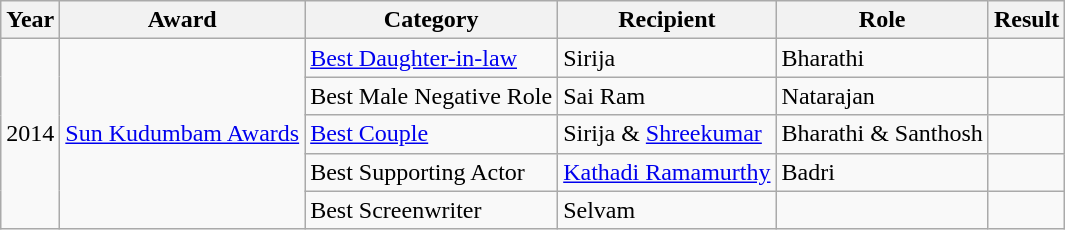<table class="wikitable">
<tr>
<th>Year</th>
<th>Award</th>
<th>Category</th>
<th>Recipient</th>
<th>Role</th>
<th>Result</th>
</tr>
<tr>
<td rowspan="5">2014</td>
<td rowspan="5"><a href='#'>Sun Kudumbam Awards</a></td>
<td><a href='#'>Best Daughter-in-law</a></td>
<td>Sirija</td>
<td>Bharathi</td>
<td></td>
</tr>
<tr>
<td>Best Male Negative Role</td>
<td>Sai Ram</td>
<td>Natarajan</td>
<td></td>
</tr>
<tr>
<td><a href='#'>Best Couple</a></td>
<td>Sirija & <a href='#'>Shreekumar</a></td>
<td>Bharathi & Santhosh</td>
<td></td>
</tr>
<tr>
<td>Best Supporting Actor</td>
<td><a href='#'>Kathadi Ramamurthy</a></td>
<td>Badri</td>
<td></td>
</tr>
<tr>
<td>Best Screenwriter</td>
<td>Selvam</td>
<td></td>
<td></td>
</tr>
</table>
